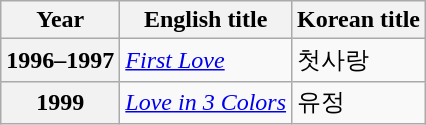<table class="wikitable plainrowheaders">
<tr>
<th scope="col">Year</th>
<th scope="col">English title</th>
<th scope="col">Korean title</th>
</tr>
<tr>
<th scope="row">1996–1997</th>
<td><em><a href='#'>First Love</a></em></td>
<td>첫사랑</td>
</tr>
<tr>
<th scope="row">1999</th>
<td><em><a href='#'>Love in 3 Colors</a></em></td>
<td>유정</td>
</tr>
</table>
